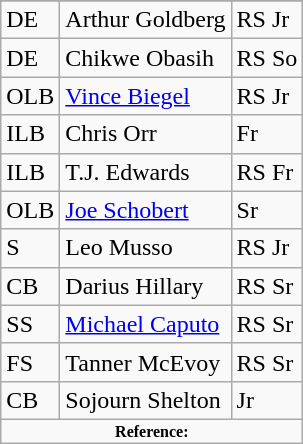<table class="wikitable">
<tr>
</tr>
<tr>
<td>DE</td>
<td>Arthur Goldberg</td>
<td>RS Jr</td>
</tr>
<tr>
<td>DE</td>
<td>Chikwe Obasih</td>
<td>RS So</td>
</tr>
<tr>
<td>OLB</td>
<td><a href='#'>Vince Biegel</a></td>
<td>RS Jr</td>
</tr>
<tr>
<td>ILB</td>
<td>Chris Orr</td>
<td>Fr</td>
</tr>
<tr>
<td>ILB</td>
<td>T.J. Edwards</td>
<td>RS Fr</td>
</tr>
<tr>
<td>OLB</td>
<td><a href='#'>Joe Schobert</a></td>
<td>Sr</td>
</tr>
<tr>
<td>S</td>
<td>Leo Musso</td>
<td>RS Jr</td>
</tr>
<tr>
<td>CB</td>
<td>Darius Hillary</td>
<td>RS Sr</td>
</tr>
<tr>
<td>SS</td>
<td><a href='#'>Michael Caputo</a></td>
<td>RS Sr</td>
</tr>
<tr>
<td>FS</td>
<td>Tanner McEvoy</td>
<td>RS Sr</td>
</tr>
<tr>
<td>CB</td>
<td>Sojourn Shelton</td>
<td>Jr</td>
</tr>
<tr>
<td colspan="3"  style="font-size:8pt; text-align:center;"><strong>Reference:</strong></td>
</tr>
</table>
